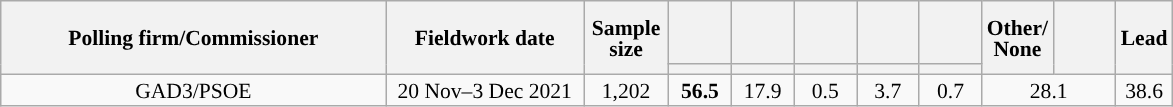<table class="wikitable collapsible collapsed" style="text-align:center; font-size:90%; line-height:14px;">
<tr style="height:42px;">
<th style="width:250px;" rowspan="2">Polling firm/Commissioner</th>
<th style="width:125px;" rowspan="2">Fieldwork date</th>
<th style="width:50px;" rowspan="2">Sample size</th>
<th style="width:35px;"></th>
<th style="width:35px;"></th>
<th style="width:35px;"></th>
<th style="width:35px;"></th>
<th style="width:35px;"></th>
<th style="width:35px;" rowspan="2">Other/<br>None</th>
<th style="width:35px;" rowspan="2"></th>
<th style="width:30px;" rowspan="2">Lead</th>
</tr>
<tr>
<th style="color:inherit;background:"></th>
<th style="color:inherit;background:"></th>
<th style="color:inherit;background:"></th>
<th style="color:inherit;background:"></th>
<th style="color:inherit;background:"></th>
</tr>
<tr>
<td>GAD3/PSOE</td>
<td>20 Nov–3 Dec 2021</td>
<td>1,202</td>
<td><strong>56.5</strong></td>
<td>17.9</td>
<td>0.5</td>
<td>3.7</td>
<td>0.7</td>
<td colspan="2">28.1</td>
<td style="background:">38.6</td>
</tr>
</table>
